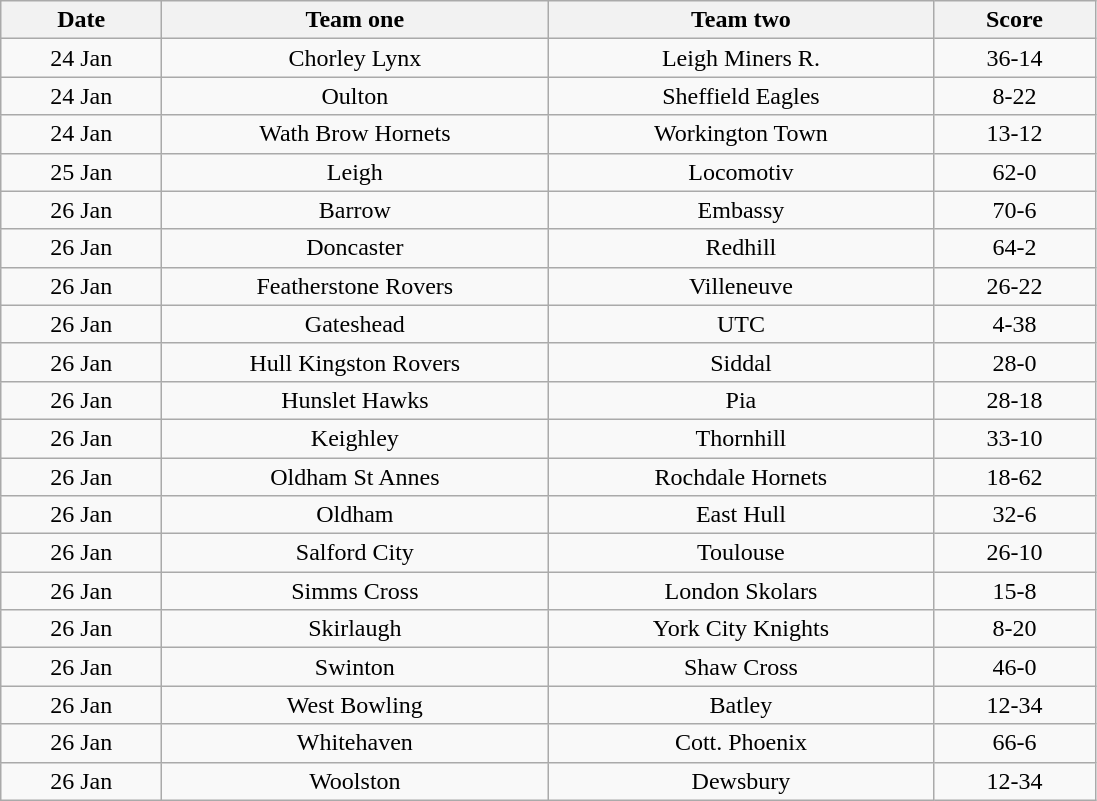<table class="wikitable" style="text-align: center">
<tr>
<th width=100>Date</th>
<th width=250>Team one</th>
<th width=250>Team two</th>
<th width=100>Score</th>
</tr>
<tr>
<td>24 Jan</td>
<td>Chorley Lynx</td>
<td>Leigh Miners R.</td>
<td>36-14</td>
</tr>
<tr>
<td>24 Jan</td>
<td>Oulton</td>
<td>Sheffield Eagles</td>
<td>8-22</td>
</tr>
<tr>
<td>24 Jan</td>
<td>Wath Brow Hornets</td>
<td>Workington Town</td>
<td>13-12</td>
</tr>
<tr>
<td>25 Jan</td>
<td>Leigh</td>
<td>Locomotiv</td>
<td>62-0</td>
</tr>
<tr>
<td>26 Jan</td>
<td>Barrow</td>
<td>Embassy</td>
<td>70-6</td>
</tr>
<tr>
<td>26 Jan</td>
<td>Doncaster</td>
<td>Redhill</td>
<td>64-2</td>
</tr>
<tr>
<td>26 Jan</td>
<td>Featherstone Rovers</td>
<td>Villeneuve</td>
<td>26-22</td>
</tr>
<tr>
<td>26 Jan</td>
<td>Gateshead</td>
<td>UTC</td>
<td>4-38</td>
</tr>
<tr>
<td>26 Jan</td>
<td>Hull Kingston Rovers</td>
<td>Siddal</td>
<td>28-0</td>
</tr>
<tr>
<td>26 Jan</td>
<td>Hunslet Hawks</td>
<td>Pia</td>
<td>28-18</td>
</tr>
<tr>
<td>26 Jan</td>
<td>Keighley</td>
<td>Thornhill</td>
<td>33-10</td>
</tr>
<tr>
<td>26 Jan</td>
<td>Oldham St Annes</td>
<td>Rochdale Hornets</td>
<td>18-62</td>
</tr>
<tr>
<td>26 Jan</td>
<td>Oldham</td>
<td>East Hull</td>
<td>32-6</td>
</tr>
<tr>
<td>26 Jan</td>
<td>Salford City</td>
<td>Toulouse</td>
<td>26-10</td>
</tr>
<tr>
<td>26 Jan</td>
<td>Simms Cross</td>
<td>London Skolars</td>
<td>15-8</td>
</tr>
<tr>
<td>26 Jan</td>
<td>Skirlaugh</td>
<td>York City Knights</td>
<td>8-20</td>
</tr>
<tr>
<td>26 Jan</td>
<td>Swinton</td>
<td>Shaw Cross</td>
<td>46-0</td>
</tr>
<tr>
<td>26 Jan</td>
<td>West Bowling</td>
<td>Batley</td>
<td>12-34</td>
</tr>
<tr>
<td>26 Jan</td>
<td>Whitehaven</td>
<td>Cott. Phoenix</td>
<td>66-6</td>
</tr>
<tr>
<td>26 Jan</td>
<td>Woolston</td>
<td>Dewsbury</td>
<td>12-34</td>
</tr>
</table>
